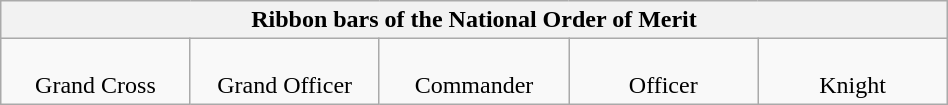<table align=center class=wikitable width=50% style="margin-left: auto; margin-right: auto; border: none;">
<tr>
<th colspan=5>Ribbon bars of the National Order of Merit</th>
</tr>
<tr>
<td width=20% valign=center align=center><br>Grand Cross</td>
<td width=20% valign=center align=center><br>Grand Officer</td>
<td width=20% valign=center align=center><br>Commander</td>
<td width=20% valign=center align=center><br>Officer</td>
<td width=20% valign=center align=center><br>Knight</td>
</tr>
<tr>
</tr>
</table>
